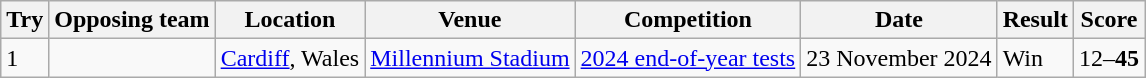<table class="wikitable" style="font-size:100%">
<tr>
<th>Try</th>
<th>Opposing team</th>
<th>Location</th>
<th>Venue</th>
<th>Competition</th>
<th>Date</th>
<th>Result</th>
<th>Score</th>
</tr>
<tr>
<td>1</td>
<td></td>
<td><a href='#'>Cardiff</a>, Wales</td>
<td><a href='#'>Millennium Stadium</a></td>
<td><a href='#'>2024 end-of-year tests</a></td>
<td>23 November 2024</td>
<td>Win</td>
<td>12–<strong>45</strong></td>
</tr>
</table>
